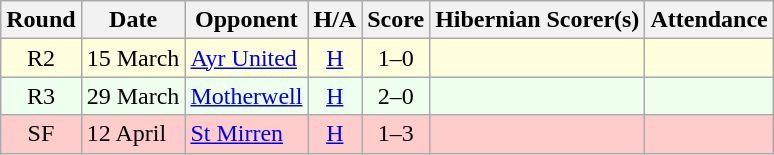<table class="wikitable" style="text-align:center">
<tr>
<th>Round</th>
<th>Date</th>
<th>Opponent</th>
<th>H/A</th>
<th>Score</th>
<th>Hibernian Scorer(s)</th>
<th>Attendance</th>
</tr>
<tr bgcolor=#FFFFDD>
<td>R2</td>
<td align=left>15 March</td>
<td align=left><a href='#'>Ayr United</a></td>
<td><a href='#'>H</a></td>
<td>1–0</td>
<td align=left></td>
<td></td>
</tr>
<tr bgcolor=#EEFFEE>
<td>R3</td>
<td align=left>29 March</td>
<td align=left><a href='#'>Motherwell</a></td>
<td><a href='#'>H</a></td>
<td>2–0</td>
<td align=left></td>
<td></td>
</tr>
<tr bgcolor=#FFCCCC>
<td>SF</td>
<td align=left>12 April</td>
<td align=left><a href='#'>St Mirren</a></td>
<td><a href='#'>H</a></td>
<td>1–3</td>
<td align=left></td>
<td></td>
</tr>
</table>
